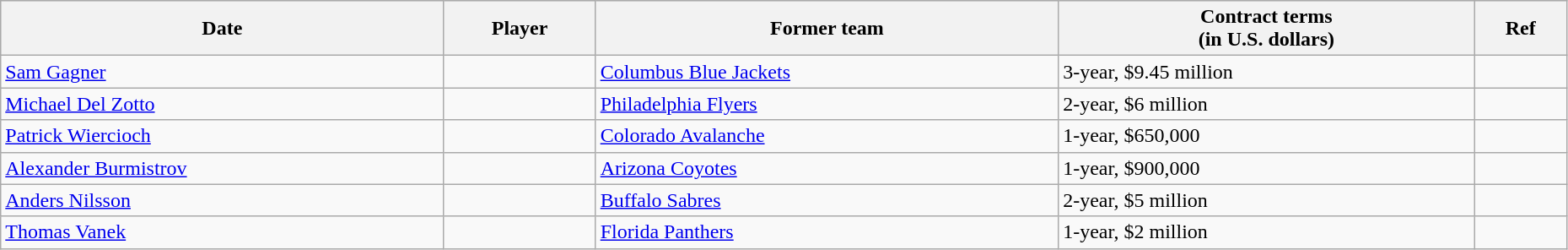<table class="wikitable" width=98%>
<tr style="background:#ddd; text-align:center;">
<th>Date</th>
<th>Player</th>
<th>Former team</th>
<th>Contract terms<br>(in U.S. dollars)</th>
<th>Ref</th>
</tr>
<tr>
<td><a href='#'>Sam Gagner</a></td>
<td></td>
<td><a href='#'>Columbus Blue Jackets</a></td>
<td>3-year, $9.45 million</td>
<td></td>
</tr>
<tr>
<td><a href='#'>Michael Del Zotto</a></td>
<td></td>
<td><a href='#'>Philadelphia Flyers</a></td>
<td>2-year, $6 million</td>
<td></td>
</tr>
<tr>
<td><a href='#'>Patrick Wiercioch</a></td>
<td></td>
<td><a href='#'>Colorado Avalanche</a></td>
<td>1-year, $650,000</td>
<td></td>
</tr>
<tr>
<td><a href='#'>Alexander Burmistrov</a></td>
<td></td>
<td><a href='#'>Arizona Coyotes</a></td>
<td>1-year, $900,000</td>
<td></td>
</tr>
<tr>
<td><a href='#'>Anders Nilsson</a></td>
<td></td>
<td><a href='#'>Buffalo Sabres</a></td>
<td>2-year, $5 million</td>
<td></td>
</tr>
<tr>
<td><a href='#'>Thomas Vanek</a></td>
<td></td>
<td><a href='#'>Florida Panthers</a></td>
<td>1-year, $2 million</td>
<td></td>
</tr>
</table>
